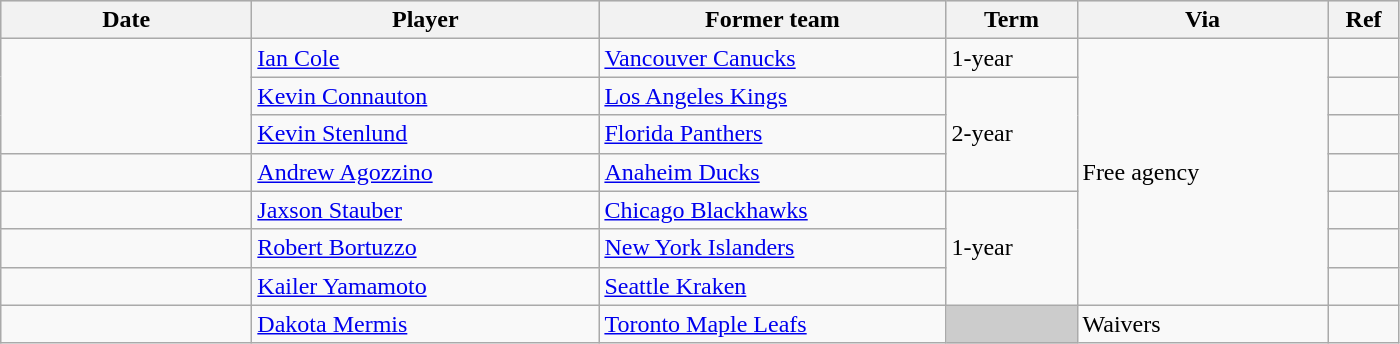<table class="wikitable">
<tr style="background:#ddd; text-align:center;">
<th style="width: 10em;">Date</th>
<th style="width: 14em;">Player</th>
<th style="width: 14em;">Former team</th>
<th style="width: 5em;">Term</th>
<th style="width: 10em;">Via</th>
<th style="width: 2.5em;">Ref</th>
</tr>
<tr>
<td rowspan="3"></td>
<td><a href='#'>Ian Cole</a></td>
<td><a href='#'>Vancouver Canucks</a></td>
<td>1-year</td>
<td rowspan="7">Free agency</td>
<td></td>
</tr>
<tr>
<td><a href='#'>Kevin Connauton</a></td>
<td><a href='#'>Los Angeles Kings</a></td>
<td rowspan="3">2-year</td>
<td></td>
</tr>
<tr>
<td><a href='#'>Kevin Stenlund</a></td>
<td><a href='#'>Florida Panthers</a></td>
<td></td>
</tr>
<tr>
<td></td>
<td><a href='#'>Andrew Agozzino</a></td>
<td><a href='#'>Anaheim Ducks</a></td>
<td></td>
</tr>
<tr>
<td></td>
<td><a href='#'>Jaxson Stauber</a></td>
<td><a href='#'>Chicago Blackhawks</a></td>
<td rowspan="3">1-year</td>
<td></td>
</tr>
<tr>
<td></td>
<td><a href='#'>Robert Bortuzzo</a></td>
<td><a href='#'>New York Islanders</a></td>
<td></td>
</tr>
<tr>
<td></td>
<td><a href='#'>Kailer Yamamoto</a></td>
<td><a href='#'>Seattle Kraken</a></td>
<td></td>
</tr>
<tr>
<td></td>
<td><a href='#'>Dakota Mermis</a></td>
<td><a href='#'>Toronto Maple Leafs</a></td>
<td rowspan="3" style="background:#ccc;"></td>
<td rowspan="3">Waivers</td>
<td></td>
</tr>
</table>
